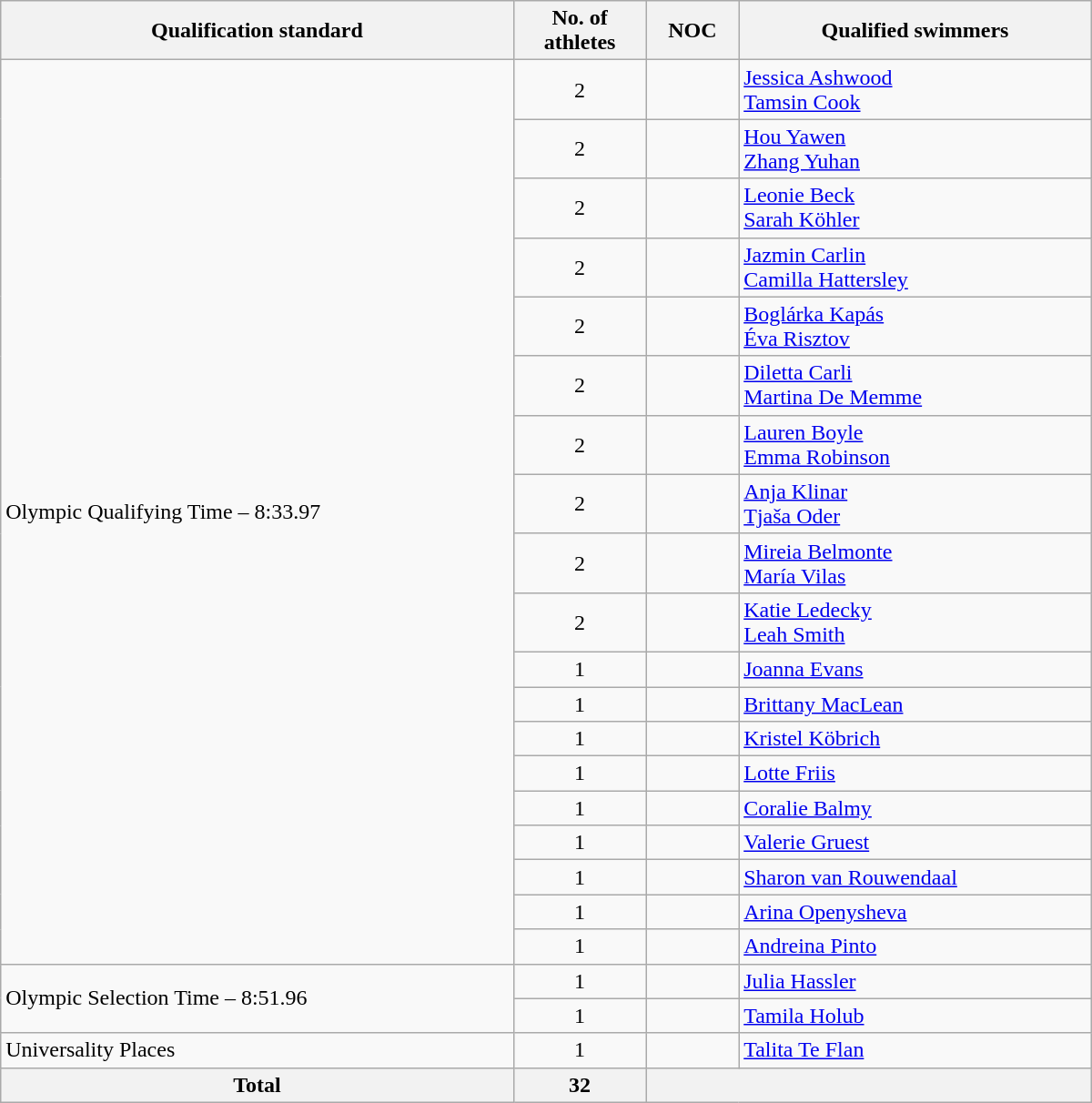<table class=wikitable style="text-align:left" width=800>
<tr>
<th>Qualification standard</th>
<th width=90>No. of athletes</th>
<th>NOC</th>
<th>Qualified swimmers</th>
</tr>
<tr>
<td rowspan=19>Olympic Qualifying Time – 8:33.97</td>
<td align=center>2</td>
<td></td>
<td><a href='#'>Jessica Ashwood</a><br><a href='#'>Tamsin Cook</a></td>
</tr>
<tr>
<td align=center>2</td>
<td></td>
<td><a href='#'>Hou Yawen</a><br><a href='#'>Zhang Yuhan</a></td>
</tr>
<tr>
<td align=center>2</td>
<td></td>
<td><a href='#'>Leonie Beck</a><br><a href='#'>Sarah Köhler</a></td>
</tr>
<tr>
<td align=center>2</td>
<td></td>
<td><a href='#'>Jazmin Carlin</a><br><a href='#'>Camilla Hattersley</a></td>
</tr>
<tr>
<td align=center>2</td>
<td></td>
<td><a href='#'>Boglárka Kapás</a><br><a href='#'>Éva Risztov</a></td>
</tr>
<tr>
<td align=center>2</td>
<td></td>
<td><a href='#'>Diletta Carli</a><br><a href='#'>Martina De Memme</a></td>
</tr>
<tr>
<td align=center>2</td>
<td></td>
<td><a href='#'>Lauren Boyle</a><br><a href='#'>Emma Robinson</a></td>
</tr>
<tr>
<td align=center>2</td>
<td></td>
<td><a href='#'>Anja Klinar</a><br><a href='#'>Tjaša Oder</a></td>
</tr>
<tr>
<td align=center>2</td>
<td></td>
<td><a href='#'>Mireia Belmonte</a><br><a href='#'>María Vilas</a></td>
</tr>
<tr>
<td align=center>2</td>
<td></td>
<td><a href='#'>Katie Ledecky</a><br><a href='#'>Leah Smith</a></td>
</tr>
<tr>
<td align=center>1</td>
<td></td>
<td><a href='#'>Joanna Evans</a></td>
</tr>
<tr>
<td align=center>1</td>
<td></td>
<td><a href='#'>Brittany MacLean</a></td>
</tr>
<tr>
<td align=center>1</td>
<td></td>
<td><a href='#'>Kristel Köbrich</a></td>
</tr>
<tr>
<td align=center>1</td>
<td></td>
<td><a href='#'>Lotte Friis</a></td>
</tr>
<tr>
<td align=center>1</td>
<td></td>
<td><a href='#'>Coralie Balmy</a></td>
</tr>
<tr>
<td align=center>1</td>
<td></td>
<td><a href='#'>Valerie Gruest</a></td>
</tr>
<tr>
<td align=center>1</td>
<td></td>
<td><a href='#'>Sharon van Rouwendaal</a></td>
</tr>
<tr>
<td align=center>1</td>
<td></td>
<td><a href='#'>Arina Openysheva</a></td>
</tr>
<tr>
<td align=center>1</td>
<td></td>
<td><a href='#'>Andreina Pinto</a></td>
</tr>
<tr>
<td rowspan=2>Olympic Selection Time – 8:51.96</td>
<td align=center>1</td>
<td></td>
<td><a href='#'>Julia Hassler</a></td>
</tr>
<tr>
<td align=center>1</td>
<td></td>
<td><a href='#'>Tamila Holub</a></td>
</tr>
<tr>
<td>Universality Places</td>
<td align=center>1</td>
<td></td>
<td><a href='#'>Talita Te Flan</a></td>
</tr>
<tr>
<th><strong>Total</strong></th>
<th>32</th>
<th colspan=2></th>
</tr>
</table>
